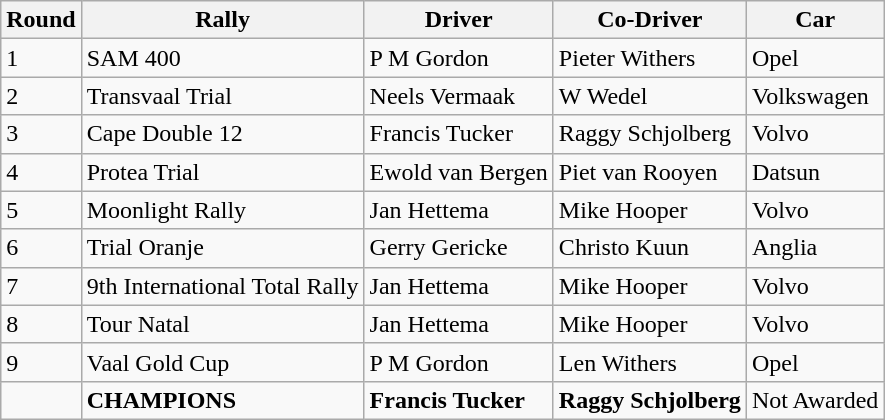<table class="wikitable">
<tr>
<th>Round</th>
<th>Rally</th>
<th>Driver</th>
<th>Co-Driver</th>
<th>Car</th>
</tr>
<tr>
<td>1</td>
<td>SAM 400</td>
<td>P M Gordon</td>
<td>Pieter Withers</td>
<td>Opel</td>
</tr>
<tr>
<td>2</td>
<td>Transvaal Trial</td>
<td>Neels Vermaak</td>
<td>W Wedel</td>
<td>Volkswagen</td>
</tr>
<tr>
<td>3</td>
<td>Cape Double 12</td>
<td>Francis Tucker</td>
<td>Raggy Schjolberg</td>
<td>Volvo</td>
</tr>
<tr>
<td>4</td>
<td>Protea Trial</td>
<td>Ewold van Bergen</td>
<td>Piet van Rooyen</td>
<td>Datsun</td>
</tr>
<tr>
<td>5</td>
<td>Moonlight Rally</td>
<td>Jan Hettema</td>
<td>Mike Hooper</td>
<td>Volvo</td>
</tr>
<tr>
<td>6</td>
<td>Trial Oranje</td>
<td>Gerry Gericke</td>
<td>Christo Kuun</td>
<td>Anglia</td>
</tr>
<tr>
<td>7</td>
<td>9th International Total Rally</td>
<td>Jan Hettema</td>
<td>Mike Hooper</td>
<td>Volvo</td>
</tr>
<tr>
<td>8</td>
<td>Tour Natal</td>
<td>Jan Hettema</td>
<td>Mike Hooper</td>
<td>Volvo</td>
</tr>
<tr>
<td>9</td>
<td>Vaal Gold Cup</td>
<td>P M Gordon</td>
<td>Len Withers</td>
<td>Opel</td>
</tr>
<tr>
<td></td>
<td><strong>CHAMPIONS</strong></td>
<td><strong>Francis Tucker</strong></td>
<td><strong>Raggy Schjolberg</strong></td>
<td>Not Awarded</td>
</tr>
</table>
